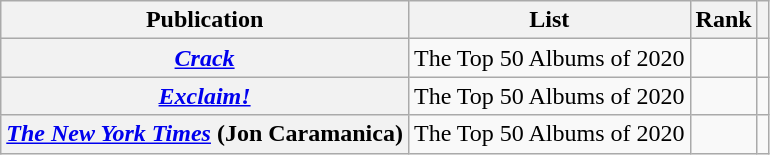<table class="wikitable sortable plainrowheaders" style="border:none; margin:0;">
<tr>
<th scope="col">Publication</th>
<th scope="col" class="unsortable">List</th>
<th scope="col" data-sort-type="number">Rank</th>
<th scope="col" class="unsortable"></th>
</tr>
<tr>
<th scope="row"><em><a href='#'>Crack</a></em></th>
<td>The Top 50 Albums of 2020</td>
<td></td>
<td></td>
</tr>
<tr>
<th scope="row"><em><a href='#'>Exclaim!</a></em></th>
<td>The Top 50 Albums of 2020</td>
<td></td>
<td></td>
</tr>
<tr>
<th scope="row"><em><a href='#'>The New York Times</a></em> (Jon Caramanica)</th>
<td>The Top 50 Albums of 2020</td>
<td></td>
<td></td>
</tr>
</table>
